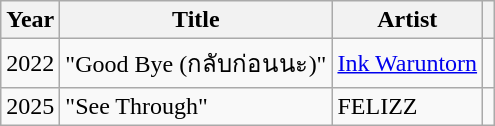<table class="wikitable sortable">
<tr>
<th>Year</th>
<th>Title</th>
<th>Artist</th>
<th scope="col" class="unsortable"></th>
</tr>
<tr>
<td>2022</td>
<td>"Good Bye (กลับก่อนนะ)"</td>
<td><a href='#'>Ink Waruntorn</a></td>
<td></td>
</tr>
<tr>
<td>2025</td>
<td>"See Through"</td>
<td>FELIZZ</td>
<td></td>
</tr>
</table>
